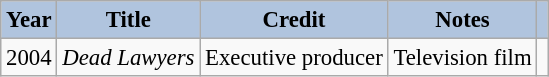<table class="wikitable" style="font-size:95%;">
<tr>
<th style="background:#B0C4DE;">Year</th>
<th style="background:#B0C4DE;">Title</th>
<th style="background:#B0C4DE;">Credit</th>
<th style="background:#B0C4DE;">Notes</th>
<th style="background:#B0C4DE;"></th>
</tr>
<tr>
<td>2004</td>
<td><em>Dead Lawyers</em></td>
<td>Executive producer</td>
<td>Television film</td>
<td></td>
</tr>
</table>
